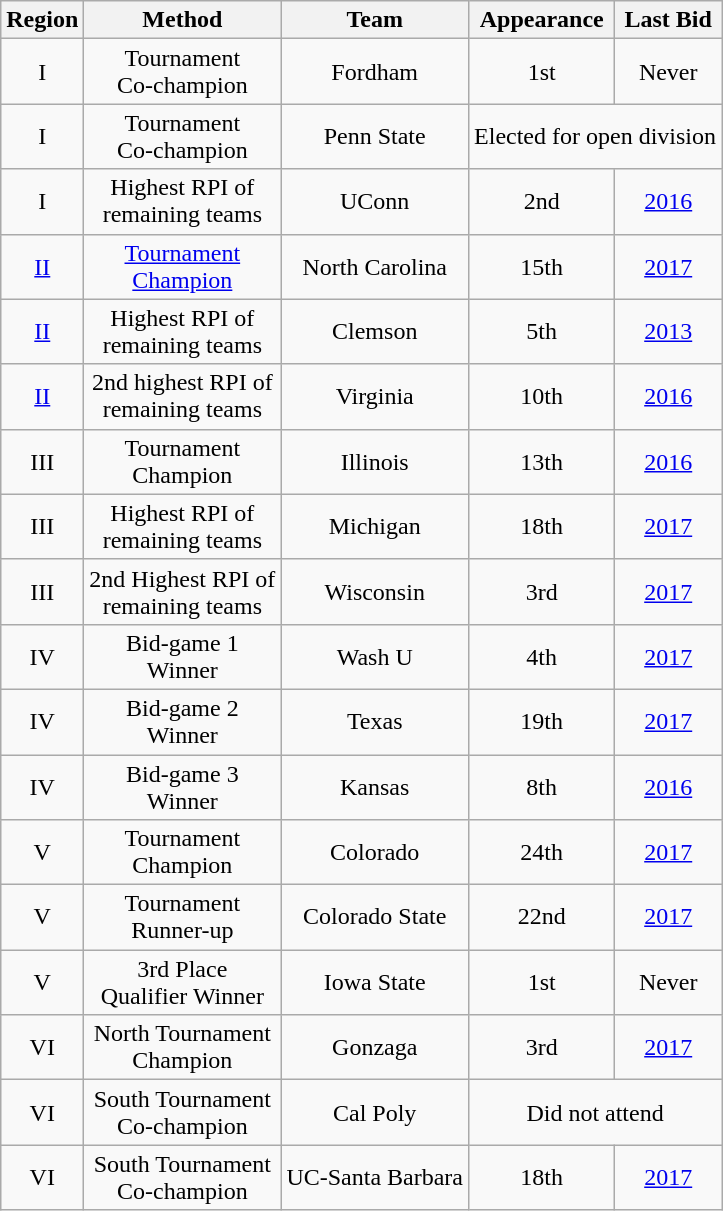<table class="wikitable sortable" style="text-align:center">
<tr>
<th>Region</th>
<th>Method</th>
<th>Team</th>
<th>Appearance</th>
<th>Last Bid</th>
</tr>
<tr>
<td>I</td>
<td>Tournament<br>Co-champion</td>
<td>Fordham</td>
<td>1st</td>
<td>Never</td>
</tr>
<tr>
<td>I</td>
<td>Tournament<br>Co-champion</td>
<td>Penn State</td>
<td colspan="2">Elected for open division</td>
</tr>
<tr>
<td>I</td>
<td>Highest RPI of<br>remaining teams</td>
<td>UConn</td>
<td>2nd</td>
<td><a href='#'>2016</a></td>
</tr>
<tr>
<td><a href='#'>II</a></td>
<td><a href='#'>Tournament<br>Champion</a></td>
<td>North Carolina</td>
<td>15th</td>
<td><a href='#'>2017</a></td>
</tr>
<tr>
<td><a href='#'>II</a></td>
<td>Highest RPI of<br>remaining teams</td>
<td>Clemson</td>
<td>5th</td>
<td><a href='#'>2013</a></td>
</tr>
<tr>
<td><a href='#'>II</a></td>
<td>2nd highest RPI of<br>remaining teams</td>
<td>Virginia</td>
<td>10th</td>
<td><a href='#'>2016</a></td>
</tr>
<tr>
<td>III</td>
<td>Tournament<br>Champion</td>
<td>Illinois</td>
<td>13th</td>
<td><a href='#'>2016</a></td>
</tr>
<tr>
<td>III</td>
<td>Highest RPI of<br>remaining teams</td>
<td>Michigan</td>
<td>18th</td>
<td><a href='#'>2017</a></td>
</tr>
<tr>
<td>III</td>
<td>2nd Highest RPI of<br>remaining teams</td>
<td>Wisconsin</td>
<td>3rd</td>
<td><a href='#'>2017</a></td>
</tr>
<tr>
<td>IV</td>
<td>Bid-game 1<br>Winner</td>
<td>Wash U</td>
<td>4th</td>
<td><a href='#'>2017</a></td>
</tr>
<tr>
<td>IV</td>
<td>Bid-game 2<br>Winner</td>
<td>Texas</td>
<td>19th</td>
<td><a href='#'>2017</a></td>
</tr>
<tr>
<td>IV</td>
<td>Bid-game 3<br>Winner</td>
<td>Kansas</td>
<td>8th</td>
<td><a href='#'>2016</a></td>
</tr>
<tr>
<td>V</td>
<td>Tournament<br>Champion</td>
<td>Colorado</td>
<td>24th</td>
<td><a href='#'>2017</a></td>
</tr>
<tr>
<td>V</td>
<td>Tournament<br>Runner-up</td>
<td>Colorado State</td>
<td>22nd</td>
<td><a href='#'>2017</a></td>
</tr>
<tr>
<td>V</td>
<td>3rd Place<br>Qualifier Winner</td>
<td>Iowa State</td>
<td>1st</td>
<td>Never</td>
</tr>
<tr>
<td>VI</td>
<td>North Tournament<br>Champion</td>
<td>Gonzaga</td>
<td>3rd</td>
<td><a href='#'>2017</a></td>
</tr>
<tr>
<td>VI</td>
<td>South Tournament<br>Co-champion</td>
<td>Cal Poly</td>
<td colspan="2">Did not attend</td>
</tr>
<tr>
<td>VI</td>
<td>South Tournament<br>Co-champion</td>
<td>UC-Santa Barbara</td>
<td>18th</td>
<td><a href='#'>2017</a></td>
</tr>
</table>
